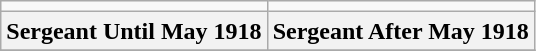<table class="wikitable" style="text-align:center">
<tr>
<td></td>
<td></td>
</tr>
<tr>
<th>Sergeant Until May 1918</th>
<th>Sergeant After May 1918</th>
</tr>
<tr>
</tr>
</table>
